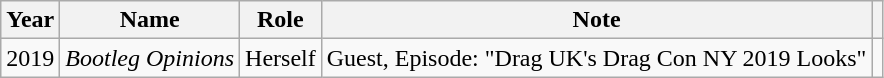<table class="wikitable plainrowheaders" style="text-align:left;">
<tr>
<th>Year</th>
<th>Name</th>
<th>Role</th>
<th>Note</th>
<th></th>
</tr>
<tr>
<td>2019</td>
<td><em>Bootleg Opinions</em></td>
<td>Herself</td>
<td>Guest, Episode: "Drag UK's Drag Con NY 2019 Looks"</td>
<td></td>
</tr>
</table>
